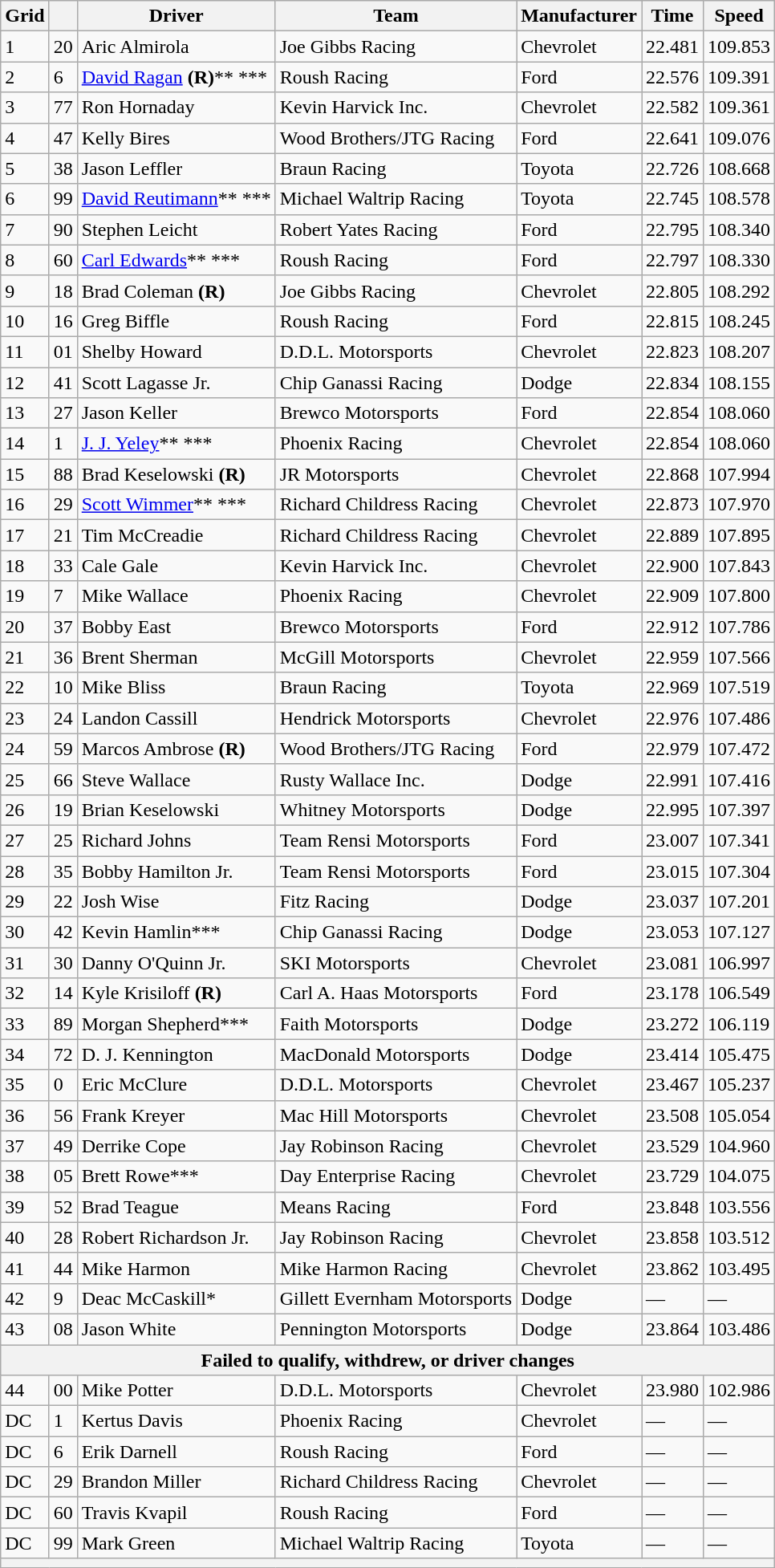<table class="wikitable">
<tr>
<th>Grid</th>
<th></th>
<th>Driver</th>
<th>Team</th>
<th>Manufacturer</th>
<th>Time</th>
<th>Speed</th>
</tr>
<tr>
<td>1</td>
<td>20</td>
<td>Aric Almirola</td>
<td>Joe Gibbs Racing</td>
<td>Chevrolet</td>
<td>22.481</td>
<td>109.853</td>
</tr>
<tr>
<td>2</td>
<td>6</td>
<td><a href='#'>David Ragan</a> <strong>(R)</strong>** ***</td>
<td>Roush Racing</td>
<td>Ford</td>
<td>22.576</td>
<td>109.391</td>
</tr>
<tr>
<td>3</td>
<td>77</td>
<td>Ron Hornaday</td>
<td>Kevin Harvick Inc.</td>
<td>Chevrolet</td>
<td>22.582</td>
<td>109.361</td>
</tr>
<tr>
<td>4</td>
<td>47</td>
<td>Kelly Bires</td>
<td>Wood Brothers/JTG Racing</td>
<td>Ford</td>
<td>22.641</td>
<td>109.076</td>
</tr>
<tr>
<td>5</td>
<td>38</td>
<td>Jason Leffler</td>
<td>Braun Racing</td>
<td>Toyota</td>
<td>22.726</td>
<td>108.668</td>
</tr>
<tr>
<td>6</td>
<td>99</td>
<td><a href='#'>David Reutimann</a>** ***</td>
<td>Michael Waltrip Racing</td>
<td>Toyota</td>
<td>22.745</td>
<td>108.578</td>
</tr>
<tr>
<td>7</td>
<td>90</td>
<td>Stephen Leicht</td>
<td>Robert Yates Racing</td>
<td>Ford</td>
<td>22.795</td>
<td>108.340</td>
</tr>
<tr>
<td>8</td>
<td>60</td>
<td><a href='#'>Carl Edwards</a>** ***</td>
<td>Roush Racing</td>
<td>Ford</td>
<td>22.797</td>
<td>108.330</td>
</tr>
<tr>
<td>9</td>
<td>18</td>
<td>Brad Coleman <strong>(R)</strong></td>
<td>Joe Gibbs Racing</td>
<td>Chevrolet</td>
<td>22.805</td>
<td>108.292</td>
</tr>
<tr>
<td>10</td>
<td>16</td>
<td>Greg Biffle</td>
<td>Roush Racing</td>
<td>Ford</td>
<td>22.815</td>
<td>108.245</td>
</tr>
<tr>
<td>11</td>
<td>01</td>
<td>Shelby Howard</td>
<td>D.D.L. Motorsports</td>
<td>Chevrolet</td>
<td>22.823</td>
<td>108.207</td>
</tr>
<tr>
<td>12</td>
<td>41</td>
<td>Scott Lagasse Jr.</td>
<td>Chip Ganassi Racing</td>
<td>Dodge</td>
<td>22.834</td>
<td>108.155</td>
</tr>
<tr>
<td>13</td>
<td>27</td>
<td>Jason Keller</td>
<td>Brewco Motorsports</td>
<td>Ford</td>
<td>22.854</td>
<td>108.060</td>
</tr>
<tr>
<td>14</td>
<td>1</td>
<td><a href='#'>J. J. Yeley</a>** ***</td>
<td>Phoenix Racing</td>
<td>Chevrolet</td>
<td>22.854</td>
<td>108.060</td>
</tr>
<tr>
<td>15</td>
<td>88</td>
<td>Brad Keselowski <strong>(R)</strong></td>
<td>JR Motorsports</td>
<td>Chevrolet</td>
<td>22.868</td>
<td>107.994</td>
</tr>
<tr>
<td>16</td>
<td>29</td>
<td><a href='#'>Scott Wimmer</a>** ***</td>
<td>Richard Childress Racing</td>
<td>Chevrolet</td>
<td>22.873</td>
<td>107.970</td>
</tr>
<tr>
<td>17</td>
<td>21</td>
<td>Tim McCreadie</td>
<td>Richard Childress Racing</td>
<td>Chevrolet</td>
<td>22.889</td>
<td>107.895</td>
</tr>
<tr>
<td>18</td>
<td>33</td>
<td>Cale Gale</td>
<td>Kevin Harvick Inc.</td>
<td>Chevrolet</td>
<td>22.900</td>
<td>107.843</td>
</tr>
<tr>
<td>19</td>
<td>7</td>
<td>Mike Wallace</td>
<td>Phoenix Racing</td>
<td>Chevrolet</td>
<td>22.909</td>
<td>107.800</td>
</tr>
<tr>
<td>20</td>
<td>37</td>
<td>Bobby East</td>
<td>Brewco Motorsports</td>
<td>Ford</td>
<td>22.912</td>
<td>107.786</td>
</tr>
<tr>
<td>21</td>
<td>36</td>
<td>Brent Sherman</td>
<td>McGill Motorsports</td>
<td>Chevrolet</td>
<td>22.959</td>
<td>107.566</td>
</tr>
<tr>
<td>22</td>
<td>10</td>
<td>Mike Bliss</td>
<td>Braun Racing</td>
<td>Toyota</td>
<td>22.969</td>
<td>107.519</td>
</tr>
<tr>
<td>23</td>
<td>24</td>
<td>Landon Cassill</td>
<td>Hendrick Motorsports</td>
<td>Chevrolet</td>
<td>22.976</td>
<td>107.486</td>
</tr>
<tr>
<td>24</td>
<td>59</td>
<td>Marcos Ambrose <strong>(R)</strong></td>
<td>Wood Brothers/JTG Racing</td>
<td>Ford</td>
<td>22.979</td>
<td>107.472</td>
</tr>
<tr>
<td>25</td>
<td>66</td>
<td>Steve Wallace</td>
<td>Rusty Wallace Inc.</td>
<td>Dodge</td>
<td>22.991</td>
<td>107.416</td>
</tr>
<tr>
<td>26</td>
<td>19</td>
<td>Brian Keselowski</td>
<td>Whitney Motorsports</td>
<td>Dodge</td>
<td>22.995</td>
<td>107.397</td>
</tr>
<tr>
<td>27</td>
<td>25</td>
<td>Richard Johns</td>
<td>Team Rensi Motorsports</td>
<td>Ford</td>
<td>23.007</td>
<td>107.341</td>
</tr>
<tr>
<td>28</td>
<td>35</td>
<td>Bobby Hamilton Jr.</td>
<td>Team Rensi Motorsports</td>
<td>Ford</td>
<td>23.015</td>
<td>107.304</td>
</tr>
<tr>
<td>29</td>
<td>22</td>
<td>Josh Wise</td>
<td>Fitz Racing</td>
<td>Dodge</td>
<td>23.037</td>
<td>107.201</td>
</tr>
<tr>
<td>30</td>
<td>42</td>
<td>Kevin Hamlin***</td>
<td>Chip Ganassi Racing</td>
<td>Dodge</td>
<td>23.053</td>
<td>107.127</td>
</tr>
<tr>
<td>31</td>
<td>30</td>
<td>Danny O'Quinn Jr.</td>
<td>SKI Motorsports</td>
<td>Chevrolet</td>
<td>23.081</td>
<td>106.997</td>
</tr>
<tr>
<td>32</td>
<td>14</td>
<td>Kyle Krisiloff <strong>(R)</strong></td>
<td>Carl A. Haas Motorsports</td>
<td>Ford</td>
<td>23.178</td>
<td>106.549</td>
</tr>
<tr>
<td>33</td>
<td>89</td>
<td>Morgan Shepherd***</td>
<td>Faith Motorsports</td>
<td>Dodge</td>
<td>23.272</td>
<td>106.119</td>
</tr>
<tr>
<td>34</td>
<td>72</td>
<td>D. J. Kennington</td>
<td>MacDonald Motorsports</td>
<td>Dodge</td>
<td>23.414</td>
<td>105.475</td>
</tr>
<tr>
<td>35</td>
<td>0</td>
<td>Eric McClure</td>
<td>D.D.L. Motorsports</td>
<td>Chevrolet</td>
<td>23.467</td>
<td>105.237</td>
</tr>
<tr>
<td>36</td>
<td>56</td>
<td>Frank Kreyer</td>
<td>Mac Hill Motorsports</td>
<td>Chevrolet</td>
<td>23.508</td>
<td>105.054</td>
</tr>
<tr>
<td>37</td>
<td>49</td>
<td>Derrike Cope</td>
<td>Jay Robinson Racing</td>
<td>Chevrolet</td>
<td>23.529</td>
<td>104.960</td>
</tr>
<tr>
<td>38</td>
<td>05</td>
<td>Brett Rowe***</td>
<td>Day Enterprise Racing</td>
<td>Chevrolet</td>
<td>23.729</td>
<td>104.075</td>
</tr>
<tr>
<td>39</td>
<td>52</td>
<td>Brad Teague</td>
<td>Means Racing</td>
<td>Ford</td>
<td>23.848</td>
<td>103.556</td>
</tr>
<tr>
<td>40</td>
<td>28</td>
<td>Robert Richardson Jr.</td>
<td>Jay Robinson Racing</td>
<td>Chevrolet</td>
<td>23.858</td>
<td>103.512</td>
</tr>
<tr>
<td>41</td>
<td>44</td>
<td>Mike Harmon</td>
<td>Mike Harmon Racing</td>
<td>Chevrolet</td>
<td>23.862</td>
<td>103.495</td>
</tr>
<tr>
<td>42</td>
<td>9</td>
<td>Deac McCaskill*</td>
<td>Gillett Evernham Motorsports</td>
<td>Dodge</td>
<td>—</td>
<td>—</td>
</tr>
<tr>
<td>43</td>
<td>08</td>
<td>Jason White</td>
<td>Pennington Motorsports</td>
<td>Dodge</td>
<td>23.864</td>
<td>103.486</td>
</tr>
<tr>
<th colspan="7"><strong>Failed to qualify, withdrew, or driver changes</strong></th>
</tr>
<tr>
<td>44</td>
<td>00</td>
<td>Mike Potter</td>
<td>D.D.L. Motorsports</td>
<td>Chevrolet</td>
<td>23.980</td>
<td>102.986</td>
</tr>
<tr>
<td>DC</td>
<td>1</td>
<td>Kertus Davis</td>
<td>Phoenix Racing</td>
<td>Chevrolet</td>
<td>—</td>
<td>—</td>
</tr>
<tr>
<td>DC</td>
<td>6</td>
<td>Erik Darnell</td>
<td>Roush Racing</td>
<td>Ford</td>
<td>—</td>
<td>—</td>
</tr>
<tr>
<td>DC</td>
<td>29</td>
<td>Brandon Miller</td>
<td>Richard Childress Racing</td>
<td>Chevrolet</td>
<td>—</td>
<td>—</td>
</tr>
<tr>
<td>DC</td>
<td>60</td>
<td>Travis Kvapil</td>
<td>Roush Racing</td>
<td>Ford</td>
<td>—</td>
<td>—</td>
</tr>
<tr>
<td>DC</td>
<td>99</td>
<td>Mark Green</td>
<td>Michael Waltrip Racing</td>
<td>Toyota</td>
<td>—</td>
<td>—</td>
</tr>
<tr>
<th colspan="7"></th>
</tr>
</table>
